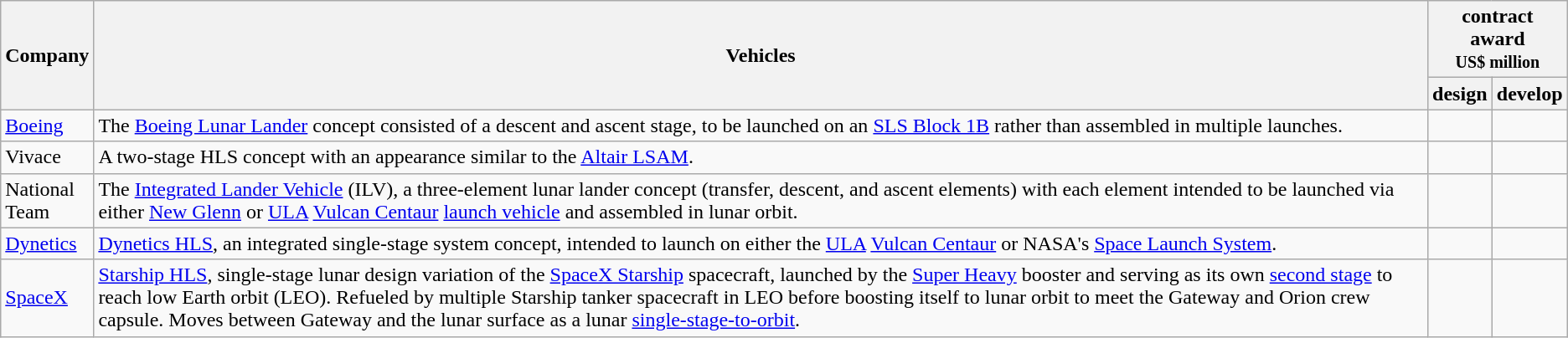<table class="wikitable">
<tr>
<th rowspan=2>Company</th>
<th rowspan=2>Vehicles</th>
<th colspan=2>contract award<br><small>US$ million</small></th>
</tr>
<tr>
<th>design</th>
<th>develop</th>
</tr>
<tr>
<td><a href='#'>Boeing</a></td>
<td>The <a href='#'>Boeing Lunar Lander</a> concept consisted of a descent and ascent stage, to be launched on an <a href='#'>SLS Block 1B</a> rather than assembled in multiple launches.</td>
<td></td>
<td></td>
</tr>
<tr>
<td>Vivace</td>
<td>A two-stage HLS concept with an appearance similar to the <a href='#'>Altair LSAM</a>.</td>
<td></td>
<td></td>
</tr>
<tr>
<td>National<br>Team</td>
<td>The <a href='#'>Integrated Lander Vehicle</a> (ILV), a three-element lunar lander concept (transfer, descent, and ascent elements) with each element intended to be launched via either <a href='#'>New Glenn</a> or <a href='#'>ULA</a> <a href='#'>Vulcan Centaur</a> <a href='#'>launch vehicle</a> and assembled in lunar orbit.</td>
<td></td>
<td></td>
</tr>
<tr>
<td><a href='#'>Dynetics</a></td>
<td><a href='#'>Dynetics HLS</a>, an integrated single-stage system concept, intended to launch on either the <a href='#'>ULA</a> <a href='#'>Vulcan Centaur</a> or NASA's <a href='#'>Space Launch System</a>.</td>
<td></td>
<td></td>
</tr>
<tr>
<td><a href='#'>SpaceX</a></td>
<td><a href='#'>Starship HLS</a>, single-stage lunar design variation of the <a href='#'>SpaceX Starship</a> spacecraft, launched by the <a href='#'>Super Heavy</a> booster and serving as its own <a href='#'>second stage</a> to reach low Earth orbit (LEO). Refueled by multiple Starship tanker spacecraft in LEO before boosting itself to lunar orbit to meet the Gateway and Orion crew capsule. Moves between Gateway and the lunar surface as a lunar <a href='#'>single-stage-to-orbit</a>.</td>
<td></td>
<td></td>
</tr>
</table>
